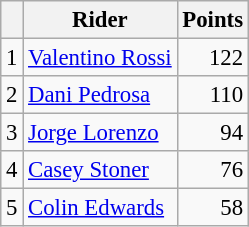<table class="wikitable" style="font-size: 95%;">
<tr>
<th></th>
<th>Rider</th>
<th>Points</th>
</tr>
<tr>
<td align=center>1</td>
<td> <a href='#'>Valentino Rossi</a></td>
<td align=right>122</td>
</tr>
<tr>
<td align=center>2</td>
<td> <a href='#'>Dani Pedrosa</a></td>
<td align=right>110</td>
</tr>
<tr>
<td align=center>3</td>
<td> <a href='#'>Jorge Lorenzo</a></td>
<td align=right>94</td>
</tr>
<tr>
<td align=center>4</td>
<td> <a href='#'>Casey Stoner</a></td>
<td align=right>76</td>
</tr>
<tr>
<td align=center>5</td>
<td> <a href='#'>Colin Edwards</a></td>
<td align=right>58</td>
</tr>
</table>
